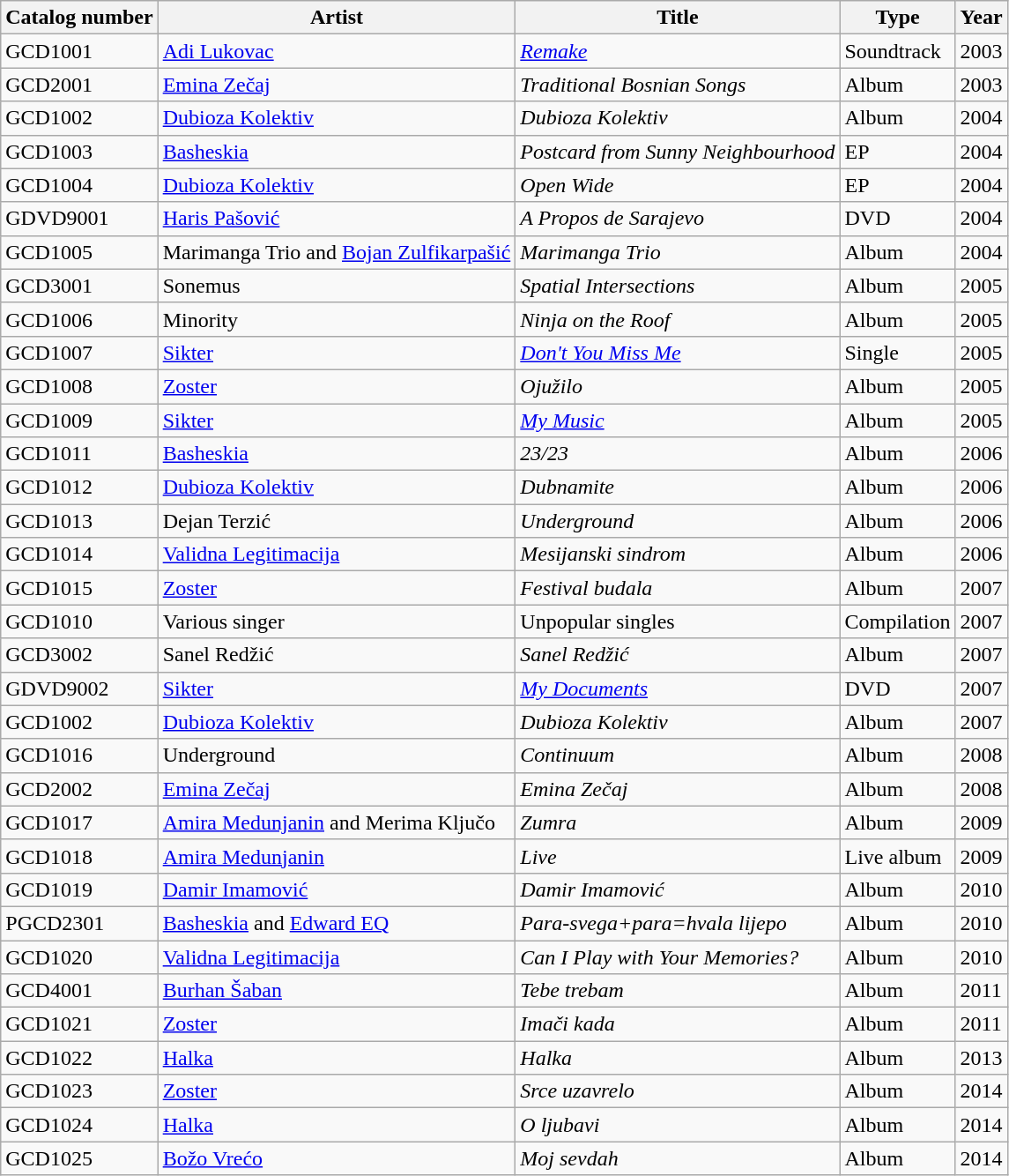<table align="center" | class="wikitable sortable" | bgcolor="#CCCCCC">
<tr>
<th>Catalog number</th>
<th>Artist</th>
<th>Title</th>
<th>Type</th>
<th>Year</th>
</tr>
<tr>
<td>GCD1001</td>
<td><a href='#'>Adi Lukovac</a></td>
<td><em><a href='#'>Remake</a></em></td>
<td>Soundtrack</td>
<td>2003</td>
</tr>
<tr>
<td>GCD2001</td>
<td><a href='#'>Emina Zečaj</a></td>
<td><em>Traditional Bosnian Songs</em></td>
<td>Album</td>
<td>2003</td>
</tr>
<tr>
<td>GCD1002</td>
<td><a href='#'>Dubioza Kolektiv</a></td>
<td><em>Dubioza Kolektiv</em></td>
<td>Album</td>
<td>2004</td>
</tr>
<tr>
<td>GCD1003</td>
<td><a href='#'>Basheskia</a></td>
<td><em>Postcard from Sunny Neighbourhood</em></td>
<td>EP</td>
<td>2004</td>
</tr>
<tr>
<td>GCD1004</td>
<td><a href='#'>Dubioza Kolektiv</a></td>
<td><em>Open Wide</em></td>
<td>EP</td>
<td>2004</td>
</tr>
<tr>
<td>GDVD9001</td>
<td><a href='#'>Haris Pašović</a></td>
<td><em>A Propos de Sarajevo</em></td>
<td>DVD</td>
<td>2004</td>
</tr>
<tr>
<td>GCD1005</td>
<td>Marimanga Trio and <a href='#'>Bojan Zulfikarpašić</a></td>
<td><em>Marimanga Trio</em></td>
<td>Album</td>
<td>2004</td>
</tr>
<tr>
<td>GCD3001</td>
<td>Sonemus</td>
<td><em>Spatial Intersections</em></td>
<td>Album</td>
<td>2005</td>
</tr>
<tr>
<td>GCD1006</td>
<td>Minority</td>
<td><em>Ninja on the Roof</em></td>
<td>Album</td>
<td>2005</td>
</tr>
<tr>
<td>GCD1007</td>
<td><a href='#'>Sikter</a></td>
<td><em><a href='#'>Don't You Miss Me</a></em></td>
<td>Single</td>
<td>2005</td>
</tr>
<tr>
<td>GCD1008</td>
<td><a href='#'>Zoster</a></td>
<td><em>Ojužilo</em></td>
<td>Album</td>
<td>2005</td>
</tr>
<tr>
<td>GCD1009</td>
<td><a href='#'>Sikter</a></td>
<td><em><a href='#'>My Music</a></em></td>
<td>Album</td>
<td>2005</td>
</tr>
<tr>
<td>GCD1011</td>
<td><a href='#'>Basheskia</a></td>
<td><em>23/23</em></td>
<td>Album</td>
<td>2006</td>
</tr>
<tr>
<td>GCD1012</td>
<td><a href='#'>Dubioza Kolektiv</a></td>
<td><em>Dubnamite</em></td>
<td>Album</td>
<td>2006</td>
</tr>
<tr>
<td>GCD1013</td>
<td>Dejan Terzić</td>
<td><em>Underground</em></td>
<td>Album</td>
<td>2006</td>
</tr>
<tr>
<td>GCD1014</td>
<td><a href='#'>Validna Legitimacija</a></td>
<td><em>Mesijanski sindrom</em></td>
<td>Album</td>
<td>2006</td>
</tr>
<tr>
<td>GCD1015</td>
<td><a href='#'>Zoster</a></td>
<td><em>Festival budala</em></td>
<td>Album</td>
<td>2007</td>
</tr>
<tr>
<td>GCD1010</td>
<td>Various singer</td>
<td>Unpopular singles</td>
<td>Compilation</td>
<td>2007</td>
</tr>
<tr>
<td>GCD3002</td>
<td>Sanel Redžić</td>
<td><em>Sanel Redžić</em></td>
<td>Album</td>
<td>2007</td>
</tr>
<tr>
<td>GDVD9002</td>
<td><a href='#'>Sikter</a></td>
<td><em><a href='#'>My Documents</a></em></td>
<td>DVD</td>
<td>2007</td>
</tr>
<tr>
<td>GCD1002</td>
<td><a href='#'>Dubioza Kolektiv</a></td>
<td><em>Dubioza Kolektiv</em></td>
<td>Album</td>
<td>2007</td>
</tr>
<tr>
<td>GCD1016</td>
<td>Underground</td>
<td><em>Continuum</em></td>
<td>Album</td>
<td>2008</td>
</tr>
<tr>
<td>GCD2002</td>
<td><a href='#'>Emina Zečaj</a></td>
<td><em>Emina Zečaj</em></td>
<td>Album</td>
<td>2008</td>
</tr>
<tr>
<td>GCD1017</td>
<td><a href='#'>Amira Medunjanin</a> and Merima Ključo</td>
<td><em>Zumra</em></td>
<td>Album</td>
<td>2009</td>
</tr>
<tr>
<td>GCD1018</td>
<td><a href='#'>Amira Medunjanin</a></td>
<td><em>Live</em></td>
<td>Live album</td>
<td>2009</td>
</tr>
<tr>
<td>GCD1019</td>
<td><a href='#'>Damir Imamović</a></td>
<td><em>Damir Imamović</em></td>
<td>Album</td>
<td>2010</td>
</tr>
<tr>
<td>PGCD2301</td>
<td><a href='#'>Basheskia</a> and <a href='#'>Edward EQ</a></td>
<td><em>Para-svega+para=hvala lijepo </em></td>
<td>Album</td>
<td>2010</td>
</tr>
<tr>
<td>GCD1020</td>
<td><a href='#'>Validna Legitimacija</a></td>
<td><em>Can I Play with Your Memories?</em></td>
<td>Album</td>
<td>2010</td>
</tr>
<tr>
<td>GCD4001</td>
<td><a href='#'>Burhan Šaban</a></td>
<td><em>Tebe trebam</em></td>
<td>Album</td>
<td>2011</td>
</tr>
<tr>
<td>GCD1021</td>
<td><a href='#'>Zoster</a></td>
<td><em>Imači kada</em></td>
<td>Album</td>
<td>2011</td>
</tr>
<tr>
<td>GCD1022</td>
<td><a href='#'>Halka</a></td>
<td><em>Halka</em></td>
<td>Album</td>
<td>2013</td>
</tr>
<tr>
<td>GCD1023</td>
<td><a href='#'>Zoster</a></td>
<td><em>Srce uzavrelo</em></td>
<td>Album</td>
<td>2014</td>
</tr>
<tr>
<td>GCD1024</td>
<td><a href='#'>Halka</a></td>
<td><em>O ljubavi</em></td>
<td>Album</td>
<td>2014</td>
</tr>
<tr>
<td>GCD1025</td>
<td><a href='#'>Božo Vrećo</a></td>
<td><em>Moj sevdah</em></td>
<td>Album</td>
<td>2014</td>
</tr>
</table>
